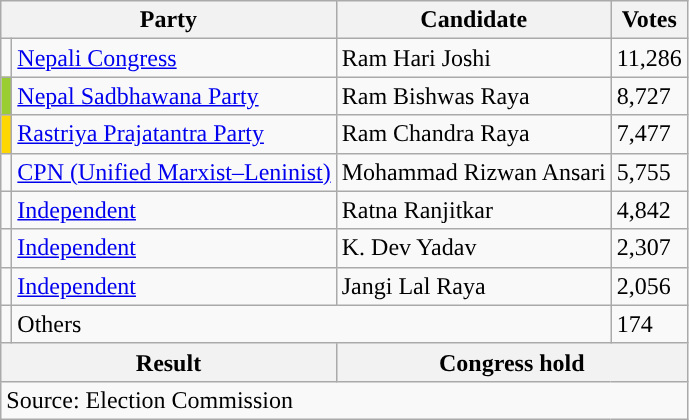<table class="wikitable">
<tr>
<th colspan="2">Party</th>
<th>Candidate</th>
<th>Votes</th>
</tr>
<tr>
<td style="background-color:"></td>
<td><a href='#'>Nepali Congress</a></td>
<td>Ram Hari Joshi</td>
<td>11,286</td>
</tr>
<tr>
<td style="background-color:yellowgreen"></td>
<td><a href='#'>Nepal Sadbhawana Party</a></td>
<td>Ram Bishwas Raya</td>
<td>8,727</td>
</tr>
<tr>
<td style="background-color:gold"></td>
<td><a href='#'>Rastriya Prajatantra Party</a></td>
<td>Ram Chandra Raya</td>
<td>7,477</td>
</tr>
<tr>
<td style="background-color:"></td>
<td><a href='#'>CPN (Unified Marxist–Leninist)</a></td>
<td>Mohammad Rizwan Ansari</td>
<td>5,755</td>
</tr>
<tr>
<td style="background-color:"></td>
<td><a href='#'>Independent</a></td>
<td>Ratna Ranjitkar</td>
<td>4,842</td>
</tr>
<tr>
<td style="background-color:"></td>
<td><a href='#'>Independent</a></td>
<td>K. Dev Yadav</td>
<td>2,307</td>
</tr>
<tr>
<td style="background-color:"></td>
<td><a href='#'>Independent</a></td>
<td>Jangi Lal Raya</td>
<td>2,056</td>
</tr>
<tr>
<td></td>
<td colspan="2">Others</td>
<td>174</td>
</tr>
<tr>
<th colspan="2">Result</th>
<th colspan="2">Congress hold</th>
</tr>
<tr>
<td colspan="4">Source: Election Commission</td>
</tr>
</table>
